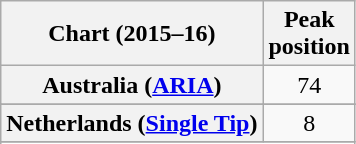<table class="wikitable sortable plainrowheaders" style="text-align:center">
<tr>
<th scope="col">Chart (2015–16)</th>
<th scope="col">Peak<br>position</th>
</tr>
<tr>
<th scope="row">Australia (<a href='#'>ARIA</a>)</th>
<td>74</td>
</tr>
<tr>
</tr>
<tr>
</tr>
<tr>
</tr>
<tr>
<th scope="row">Netherlands (<a href='#'>Single Tip</a>)</th>
<td>8</td>
</tr>
<tr>
</tr>
<tr>
</tr>
<tr>
</tr>
<tr>
</tr>
<tr>
</tr>
<tr>
</tr>
<tr>
</tr>
<tr>
</tr>
<tr>
</tr>
</table>
